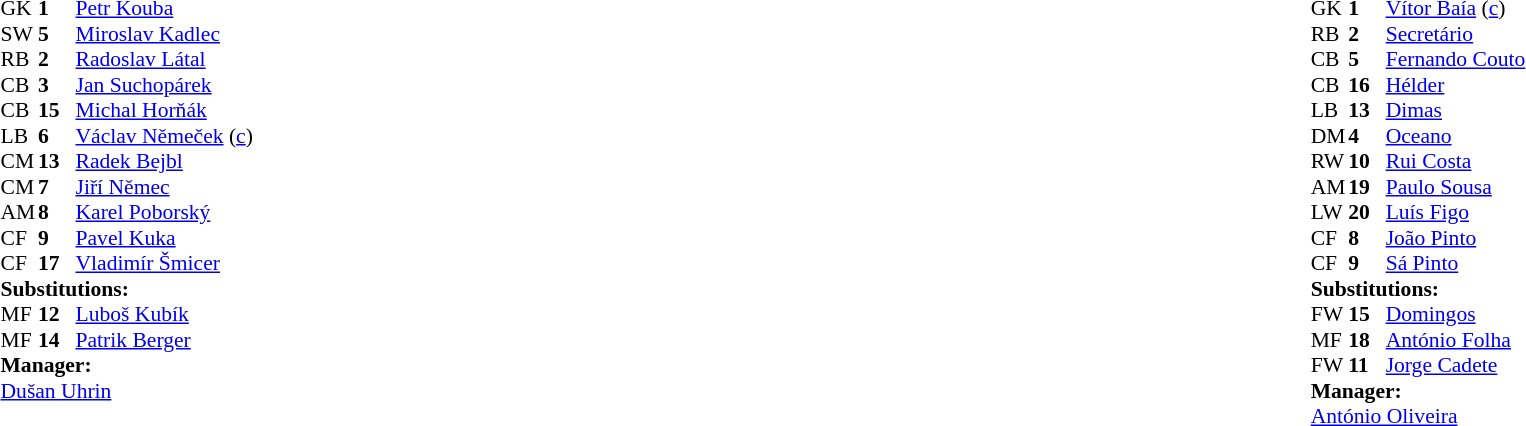<table style="width:100%;">
<tr>
<td style="vertical-align:top; width:40%;"><br><table style="font-size:90%" cellspacing="0" cellpadding="0">
<tr>
<th width="25"></th>
<th width="25"></th>
</tr>
<tr>
<td>GK</td>
<td><strong>1</strong></td>
<td><a href='#'>Petr Kouba</a></td>
</tr>
<tr>
<td>SW</td>
<td><strong>5</strong></td>
<td><a href='#'>Miroslav Kadlec</a></td>
</tr>
<tr>
<td>RB</td>
<td><strong>2</strong></td>
<td><a href='#'>Radoslav Látal</a></td>
<td></td>
</tr>
<tr>
<td>CB</td>
<td><strong>3</strong></td>
<td><a href='#'>Jan Suchopárek</a></td>
<td></td>
</tr>
<tr>
<td>CB</td>
<td><strong>15</strong></td>
<td><a href='#'>Michal Horňák</a></td>
</tr>
<tr>
<td>LB</td>
<td><strong>6</strong></td>
<td><a href='#'>Václav Němeček</a> (<a href='#'>c</a>)</td>
<td></td>
<td></td>
</tr>
<tr>
<td>CM</td>
<td><strong>13</strong></td>
<td><a href='#'>Radek Bejbl</a></td>
<td></td>
</tr>
<tr>
<td>CM</td>
<td><strong>7</strong></td>
<td><a href='#'>Jiří Němec</a></td>
</tr>
<tr>
<td>AM</td>
<td><strong>8</strong></td>
<td><a href='#'>Karel Poborský</a></td>
</tr>
<tr>
<td>CF</td>
<td><strong>9</strong></td>
<td><a href='#'>Pavel Kuka</a></td>
<td></td>
</tr>
<tr>
<td>CF</td>
<td><strong>17</strong></td>
<td><a href='#'>Vladimír Šmicer</a></td>
<td></td>
<td></td>
</tr>
<tr>
<td colspan=3><strong>Substitutions:</strong></td>
</tr>
<tr>
<td>MF</td>
<td><strong>12</strong></td>
<td><a href='#'>Luboš Kubík</a></td>
<td></td>
<td></td>
</tr>
<tr>
<td>MF</td>
<td><strong>14</strong></td>
<td><a href='#'>Patrik Berger</a></td>
<td></td>
<td></td>
</tr>
<tr>
<td colspan=3><strong>Manager:</strong></td>
</tr>
<tr>
<td colspan=3><a href='#'>Dušan Uhrin</a></td>
</tr>
</table>
</td>
<td valign="top"></td>
<td style="vertical-align:top; width:50%;"><br><table style="font-size:90%; margin:auto;" cellspacing="0" cellpadding="0">
<tr>
<th width=25></th>
<th width=25></th>
</tr>
<tr>
<td>GK</td>
<td><strong>1</strong></td>
<td><a href='#'>Vítor Baía</a> (<a href='#'>c</a>)</td>
</tr>
<tr>
<td>RB</td>
<td><strong>2</strong></td>
<td><a href='#'>Secretário</a></td>
<td></td>
</tr>
<tr>
<td>CB</td>
<td><strong>5</strong></td>
<td><a href='#'>Fernando Couto</a></td>
</tr>
<tr>
<td>CB</td>
<td><strong>16</strong></td>
<td><a href='#'>Hélder</a></td>
<td></td>
</tr>
<tr>
<td>LB</td>
<td><strong>13</strong></td>
<td><a href='#'>Dimas</a></td>
</tr>
<tr>
<td>DM</td>
<td><strong>4</strong></td>
<td><a href='#'>Oceano</a></td>
<td></td>
<td></td>
</tr>
<tr>
<td>RW</td>
<td><strong>10</strong></td>
<td><a href='#'>Rui Costa</a></td>
</tr>
<tr>
<td>AM</td>
<td><strong>19</strong></td>
<td><a href='#'>Paulo Sousa</a></td>
</tr>
<tr>
<td>LW</td>
<td><strong>20</strong></td>
<td><a href='#'>Luís Figo</a></td>
<td></td>
<td></td>
</tr>
<tr>
<td>CF</td>
<td><strong>8</strong></td>
<td><a href='#'>João Pinto</a></td>
<td></td>
</tr>
<tr>
<td>CF</td>
<td><strong>9</strong></td>
<td><a href='#'>Sá Pinto</a></td>
<td></td>
<td></td>
</tr>
<tr>
<td colspan=3><strong>Substitutions:</strong></td>
</tr>
<tr>
<td>FW</td>
<td><strong>15</strong></td>
<td><a href='#'>Domingos</a></td>
<td></td>
<td></td>
</tr>
<tr>
<td>MF</td>
<td><strong>18</strong></td>
<td><a href='#'>António Folha</a></td>
<td></td>
<td></td>
</tr>
<tr>
<td>FW</td>
<td><strong>11</strong></td>
<td><a href='#'>Jorge Cadete</a></td>
<td></td>
<td></td>
</tr>
<tr>
<td colspan=3><strong>Manager:</strong></td>
</tr>
<tr>
<td colspan=3><a href='#'>António Oliveira</a></td>
</tr>
</table>
</td>
</tr>
</table>
